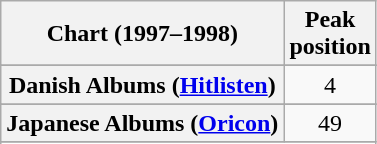<table class="wikitable sortable plainrowheaders" style="text-align:center">
<tr>
<th scope="col">Chart (1997–1998)</th>
<th scope="col">Peak<br>position</th>
</tr>
<tr>
</tr>
<tr>
</tr>
<tr>
</tr>
<tr>
</tr>
<tr>
<th scope="row">Danish Albums (<a href='#'>Hitlisten</a>)</th>
<td>4</td>
</tr>
<tr>
</tr>
<tr>
</tr>
<tr>
</tr>
<tr>
</tr>
<tr>
</tr>
<tr>
<th scope="row">Japanese Albums (<a href='#'>Oricon</a>)</th>
<td>49</td>
</tr>
<tr>
</tr>
<tr>
</tr>
<tr>
</tr>
<tr>
</tr>
<tr>
</tr>
<tr>
</tr>
<tr>
</tr>
</table>
